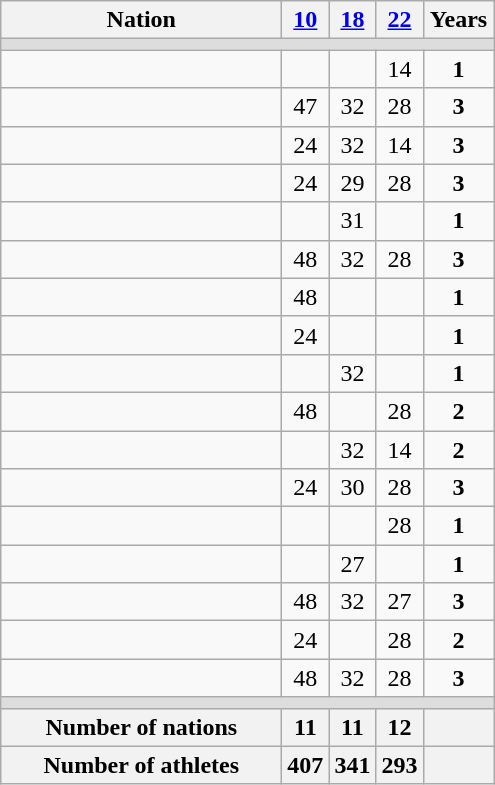<table class="wikitable" style="text-align:center;">
<tr>
<th width=180>Nation</th>
<th width=20><a href='#'>10</a></th>
<th width=20><a href='#'>18</a></th>
<th width=20><a href='#'>22</a></th>
<th width=40>Years</th>
</tr>
<tr style="background:#DDDDDD;">
<td colspan=5></td>
</tr>
<tr>
<td align=left></td>
<td></td>
<td></td>
<td>14</td>
<td><strong>1</strong></td>
</tr>
<tr>
<td align=left></td>
<td>47</td>
<td>32</td>
<td>28</td>
<td><strong>3</strong></td>
</tr>
<tr>
<td align=left></td>
<td>24</td>
<td>32</td>
<td>14</td>
<td><strong>3</strong></td>
</tr>
<tr>
<td align=left></td>
<td>24</td>
<td>29</td>
<td>28</td>
<td><strong>3</strong></td>
</tr>
<tr>
<td align=left></td>
<td></td>
<td>31</td>
<td></td>
<td><strong>1</strong></td>
</tr>
<tr>
<td align=left></td>
<td>48</td>
<td>32</td>
<td>28</td>
<td><strong>3</strong></td>
</tr>
<tr>
<td align=left></td>
<td>48</td>
<td></td>
<td></td>
<td><strong>1</strong></td>
</tr>
<tr>
<td align=left></td>
<td>24</td>
<td></td>
<td></td>
<td><strong>1</strong></td>
</tr>
<tr>
<td align=left></td>
<td></td>
<td>32</td>
<td></td>
<td><strong>1</strong></td>
</tr>
<tr>
<td align=left></td>
<td>48</td>
<td></td>
<td>28</td>
<td><strong>2</strong></td>
</tr>
<tr>
<td align=left></td>
<td></td>
<td>32</td>
<td>14</td>
<td><strong>2</strong></td>
</tr>
<tr>
<td align=left></td>
<td>24</td>
<td>30</td>
<td>28</td>
<td><strong>3</strong></td>
</tr>
<tr>
<td align=left></td>
<td></td>
<td></td>
<td>28</td>
<td><strong>1</strong></td>
</tr>
<tr>
<td align=left></td>
<td></td>
<td>27</td>
<td></td>
<td><strong>1</strong></td>
</tr>
<tr>
<td align=left></td>
<td>48</td>
<td>32</td>
<td>27</td>
<td><strong>3</strong></td>
</tr>
<tr>
<td align=left></td>
<td>24</td>
<td></td>
<td>28</td>
<td><strong>2</strong></td>
</tr>
<tr>
<td align=left></td>
<td>48</td>
<td>32</td>
<td>28</td>
<td><strong>3</strong></td>
</tr>
<tr style="background:#DDDDDD;">
<td colspan=5></td>
</tr>
<tr>
<th>Number of nations</th>
<th>11</th>
<th>11</th>
<th>12</th>
<th></th>
</tr>
<tr>
<th>Number of athletes</th>
<th>407</th>
<th>341</th>
<th>293</th>
<th></th>
</tr>
</table>
